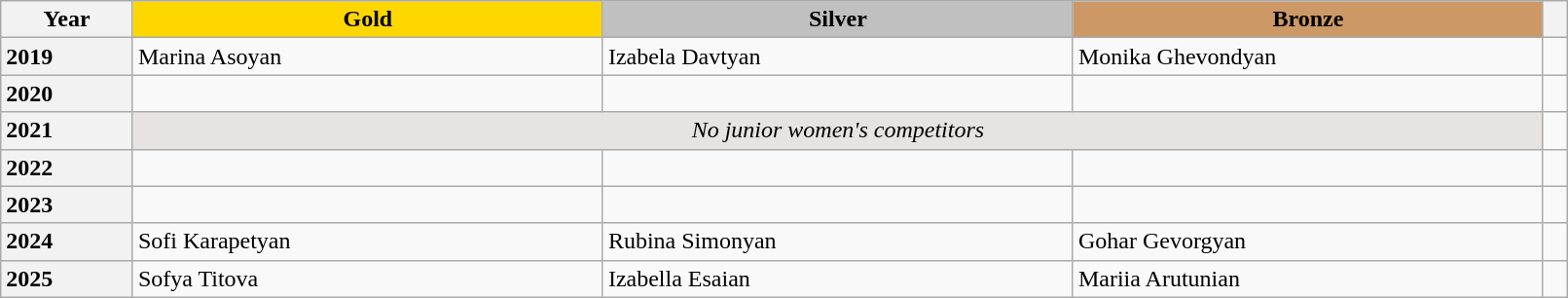<table class="wikitable unsortable" style="text-align:left; width:85%">
<tr>
<th scope="col" style="text-align:center">Year</th>
<th scope="col" style="text-align:center; width:30%; background:gold">Gold</th>
<th scope="col" style="text-align:center; width:30%; background:silver">Silver</th>
<th scope="col" style="text-align:center; width:30%; background:#c96">Bronze</th>
<th scope="col" style="text-align:center"></th>
</tr>
<tr>
<th scope="row" style="text-align:left">2019</th>
<td>Marina Asoyan</td>
<td>Izabela Davtyan</td>
<td>Monika Ghevondyan</td>
<td></td>
</tr>
<tr>
<th style="text-align: left;">2020</th>
<td align="center"></td>
<td align="center"></td>
<td align="center"></td>
<td></td>
</tr>
<tr>
<th scope="row" style="text-align:left">2021</th>
<td colspan="3" align="center" bgcolor="e5e4e2"><em>No junior women's competitors</em></td>
<td></td>
</tr>
<tr>
<th style="text-align: left;">2022</th>
<td></td>
<td></td>
<td></td>
<td></td>
</tr>
<tr>
<th style="text-align: left;">2023</th>
<td></td>
<td></td>
<td></td>
<td></td>
</tr>
<tr>
<th scope="row" style="text-align:left">2024</th>
<td>Sofi Karapetyan</td>
<td>Rubina Simonyan</td>
<td>Gohar Gevorgyan</td>
<td></td>
</tr>
<tr>
<th scope="row" style="text-align:left">2025</th>
<td>Sofya Titova</td>
<td>Izabella Esaian</td>
<td>Mariia Arutunian</td>
<td></td>
</tr>
</table>
